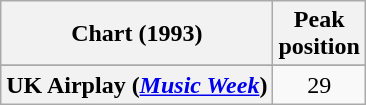<table class="wikitable plainrowheaders" style="text-align:center">
<tr>
<th>Chart (1993)</th>
<th>Peak<br>position</th>
</tr>
<tr>
</tr>
<tr>
<th scope="row">UK Airplay (<em><a href='#'>Music Week</a></em>)</th>
<td>29</td>
</tr>
</table>
